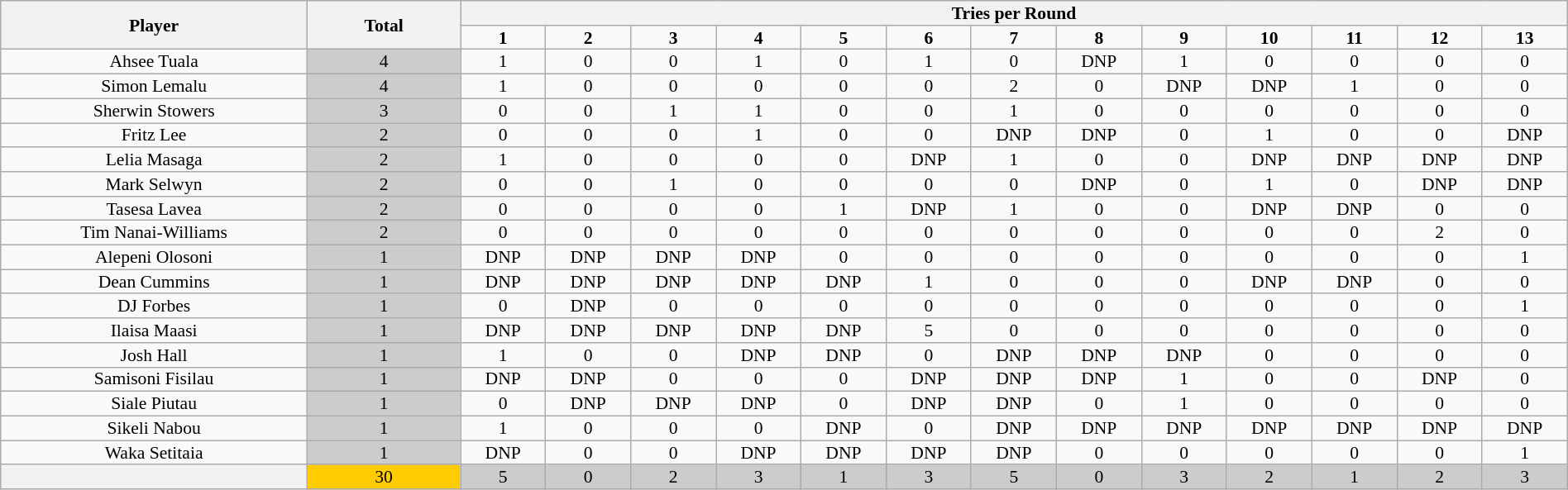<table class="wikitable" style="text-align:center; line-height: 90%; font-size:90%;" width=100%>
<tr>
<th rowspan=2 width=18%>Player</th>
<th rowspan=2 width=9%>Total</th>
<th colspan=13>Tries per Round</th>
</tr>
<tr>
<td width=5%><strong>1</strong></td>
<td width=5%><strong>2</strong></td>
<td width=5%><strong>3</strong></td>
<td width=5%><strong>4</strong></td>
<td width=5%><strong>5</strong></td>
<td width=5%><strong>6</strong></td>
<td width=5%><strong>7</strong></td>
<td width=5%><strong>8</strong></td>
<td width=5%><strong>9</strong></td>
<td width=5%><strong>10</strong></td>
<td width=5%><strong>11</strong></td>
<td width=5%><strong>12</strong></td>
<td width=5%><strong>13</strong></td>
</tr>
<tr>
<td>Ahsee Tuala</td>
<td bgcolor=#cccccc>4</td>
<td>1</td>
<td>0</td>
<td>0</td>
<td>1</td>
<td>0</td>
<td>1</td>
<td>0</td>
<td>DNP</td>
<td>1</td>
<td>0</td>
<td>0</td>
<td>0</td>
<td>0</td>
</tr>
<tr>
<td>Simon Lemalu</td>
<td bgcolor=#cccccc>4</td>
<td>1</td>
<td>0</td>
<td>0</td>
<td>0</td>
<td>0</td>
<td>0</td>
<td>2</td>
<td>0</td>
<td>DNP</td>
<td>DNP</td>
<td>1</td>
<td>0</td>
<td>0</td>
</tr>
<tr>
<td>Sherwin Stowers</td>
<td bgcolor=#cccccc>3</td>
<td>0</td>
<td>0</td>
<td>1</td>
<td>1</td>
<td>0</td>
<td>0</td>
<td>1</td>
<td>0</td>
<td>0</td>
<td>0</td>
<td>0</td>
<td>0</td>
<td>0</td>
</tr>
<tr>
<td>Fritz Lee</td>
<td bgcolor=#cccccc>2</td>
<td>0</td>
<td>0</td>
<td>0</td>
<td>1</td>
<td>0</td>
<td>0</td>
<td>DNP</td>
<td>DNP</td>
<td>0</td>
<td>1</td>
<td>0</td>
<td>0</td>
<td>DNP</td>
</tr>
<tr>
<td>Lelia Masaga</td>
<td bgcolor=#cccccc>2</td>
<td>1</td>
<td>0</td>
<td>0</td>
<td>0</td>
<td>0</td>
<td>DNP</td>
<td>1</td>
<td>0</td>
<td>0</td>
<td>DNP</td>
<td>DNP</td>
<td>DNP</td>
<td>DNP</td>
</tr>
<tr>
<td>Mark Selwyn</td>
<td bgcolor=#cccccc>2</td>
<td>0</td>
<td>0</td>
<td>1</td>
<td>0</td>
<td>0</td>
<td>0</td>
<td>0</td>
<td>DNP</td>
<td>0</td>
<td>1</td>
<td>0</td>
<td>DNP</td>
<td>DNP</td>
</tr>
<tr>
<td>Tasesa Lavea</td>
<td bgcolor=#cccccc>2</td>
<td>0</td>
<td>0</td>
<td>0</td>
<td>0</td>
<td>1</td>
<td>DNP</td>
<td>1</td>
<td>0</td>
<td>0</td>
<td>DNP</td>
<td>DNP</td>
<td>0</td>
<td>0</td>
</tr>
<tr>
<td>Tim Nanai-Williams</td>
<td bgcolor=#cccccc>2</td>
<td>0</td>
<td>0</td>
<td>0</td>
<td>0</td>
<td>0</td>
<td>0</td>
<td>0</td>
<td>0</td>
<td>0</td>
<td>0</td>
<td>0</td>
<td>2</td>
<td>0</td>
</tr>
<tr>
<td>Alepeni Olosoni</td>
<td bgcolor=#cccccc>1</td>
<td>DNP</td>
<td>DNP</td>
<td>DNP</td>
<td>DNP</td>
<td>0</td>
<td>0</td>
<td>0</td>
<td>0</td>
<td>0</td>
<td>0</td>
<td>0</td>
<td>0</td>
<td>1</td>
</tr>
<tr>
<td>Dean Cummins</td>
<td bgcolor=#cccccc>1</td>
<td>DNP</td>
<td>DNP</td>
<td>DNP</td>
<td>DNP</td>
<td>DNP</td>
<td>1</td>
<td>0</td>
<td>0</td>
<td>0</td>
<td>DNP</td>
<td>DNP</td>
<td>0</td>
<td>0</td>
</tr>
<tr>
<td>DJ Forbes</td>
<td bgcolor=#cccccc>1</td>
<td>0</td>
<td>DNP</td>
<td>0</td>
<td>0</td>
<td>0</td>
<td>0</td>
<td>0</td>
<td>0</td>
<td>0</td>
<td>0</td>
<td>0</td>
<td>0</td>
<td>1</td>
</tr>
<tr>
<td>Ilaisa Maasi</td>
<td bgcolor=#cccccc>1</td>
<td>DNP</td>
<td>DNP</td>
<td>DNP</td>
<td>DNP</td>
<td>DNP</td>
<td>5</td>
<td>0</td>
<td>0</td>
<td>0</td>
<td>0</td>
<td>0</td>
<td>0</td>
<td>0</td>
</tr>
<tr>
<td>Josh Hall</td>
<td bgcolor=#cccccc>1</td>
<td>1</td>
<td>0</td>
<td>0</td>
<td>DNP</td>
<td>DNP</td>
<td>0</td>
<td>DNP</td>
<td>DNP</td>
<td>DNP</td>
<td>0</td>
<td>0</td>
<td>0</td>
<td>0</td>
</tr>
<tr>
<td>Samisoni Fisilau</td>
<td bgcolor=#cccccc>1</td>
<td>DNP</td>
<td>DNP</td>
<td>0</td>
<td>0</td>
<td>0</td>
<td>DNP</td>
<td>DNP</td>
<td>DNP</td>
<td>1</td>
<td>0</td>
<td>0</td>
<td>DNP</td>
<td>0</td>
</tr>
<tr>
<td>Siale Piutau</td>
<td bgcolor=#cccccc>1</td>
<td>0</td>
<td>DNP</td>
<td>DNP</td>
<td>DNP</td>
<td>0</td>
<td>DNP</td>
<td>DNP</td>
<td>0</td>
<td>1</td>
<td>0</td>
<td>0</td>
<td>0</td>
<td>0</td>
</tr>
<tr>
<td>Sikeli Nabou</td>
<td bgcolor=#cccccc>1</td>
<td>1</td>
<td>0</td>
<td>0</td>
<td>0</td>
<td>DNP</td>
<td>0</td>
<td>DNP</td>
<td>DNP</td>
<td>DNP</td>
<td>DNP</td>
<td>DNP</td>
<td>DNP</td>
<td>DNP</td>
</tr>
<tr>
<td>Waka Setitaia</td>
<td bgcolor=#cccccc>1</td>
<td>DNP</td>
<td>0</td>
<td>0</td>
<td>DNP</td>
<td>DNP</td>
<td>DNP</td>
<td>DNP</td>
<td>0</td>
<td>0</td>
<td>0</td>
<td>0</td>
<td>0</td>
<td>1</td>
</tr>
<tr>
<th></th>
<td bgcolor=#ffcc00>30</td>
<td bgcolor=#cccccc>5</td>
<td bgcolor=#cccccc>0</td>
<td bgcolor=#cccccc>2</td>
<td bgcolor=#cccccc>3</td>
<td bgcolor=#cccccc>1</td>
<td bgcolor=#cccccc>3</td>
<td bgcolor=#cccccc>5</td>
<td bgcolor=#cccccc>0</td>
<td bgcolor=#cccccc>3</td>
<td bgcolor=#cccccc>2</td>
<td bgcolor=#cccccc>1</td>
<td bgcolor=#cccccc>2</td>
<td bgcolor=#cccccc>3</td>
</tr>
</table>
